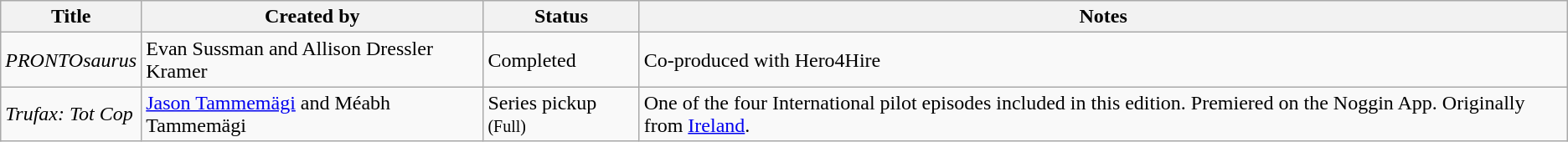<table class="wikitable sortable">
<tr>
<th>Title</th>
<th>Created by</th>
<th>Status</th>
<th>Notes</th>
</tr>
<tr>
<td><em>PRONTOsaurus</em></td>
<td>Evan Sussman and Allison Dressler Kramer</td>
<td>Completed</td>
<td>Co-produced with Hero4Hire</td>
</tr>
<tr>
<td><em>Trufax: Tot Cop</em></td>
<td><a href='#'>Jason Tammemägi</a> and Méabh Tammemägi</td>
<td>Series pickup <small>(Full)</small></td>
<td>One of the four International pilot episodes included in this edition. Premiered on the Noggin App. Originally from <a href='#'>Ireland</a>.</td>
</tr>
</table>
